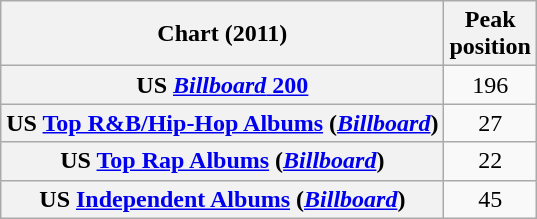<table class="wikitable sortable plainrowheaders" style="text-align:center">
<tr>
<th scope="col">Chart (2011)</th>
<th scope="col">Peak<br>position</th>
</tr>
<tr>
<th scope="row">US <a href='#'><em>Billboard</em> 200</a></th>
<td>196</td>
</tr>
<tr>
<th scope="row">US <a href='#'>Top R&B/Hip-Hop Albums</a> (<em><a href='#'>Billboard</a></em>)</th>
<td>27</td>
</tr>
<tr>
<th scope="row">US <a href='#'>Top Rap Albums</a> (<em><a href='#'>Billboard</a></em>)</th>
<td>22</td>
</tr>
<tr>
<th scope="row">US <a href='#'>Independent Albums</a> (<em><a href='#'>Billboard</a></em>)</th>
<td>45</td>
</tr>
</table>
